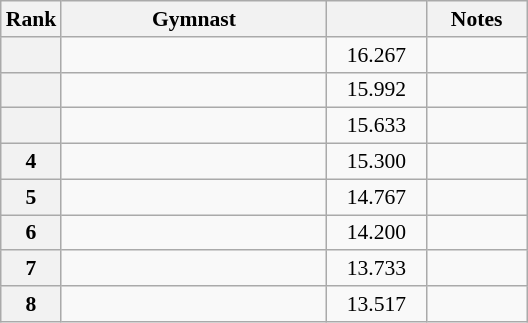<table class="wikitable sortable" style="text-align:center; font-size:90%">
<tr>
<th scope="col" style="width:20px;">Rank</th>
<th ! scope="col" style="width:170px;">Gymnast</th>
<th ! scope="col" style="width:60px;"></th>
<th ! scope="col" style="width:60px;">Notes</th>
</tr>
<tr>
<th scope=row></th>
<td align=left></td>
<td>16.267</td>
<td></td>
</tr>
<tr>
<th scope=row></th>
<td align=left></td>
<td>15.992</td>
<td></td>
</tr>
<tr>
<th scope=row></th>
<td align=left></td>
<td>15.633</td>
<td></td>
</tr>
<tr>
<th scope=row>4</th>
<td align=left></td>
<td>15.300</td>
<td></td>
</tr>
<tr>
<th scope=row>5</th>
<td align=left></td>
<td>14.767</td>
<td></td>
</tr>
<tr>
<th scope=row>6</th>
<td align=left></td>
<td>14.200</td>
<td></td>
</tr>
<tr>
<th scope=row>7</th>
<td align=left></td>
<td>13.733</td>
<td></td>
</tr>
<tr>
<th scope=row>8</th>
<td align=left></td>
<td>13.517</td>
<td></td>
</tr>
</table>
